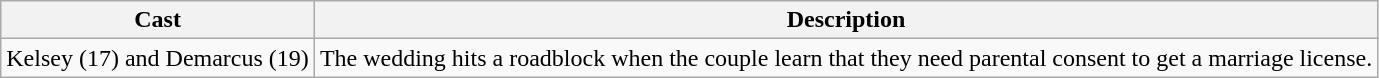<table class="wikitable">
<tr>
<th>Cast</th>
<th>Description</th>
</tr>
<tr>
<td>Kelsey (17) and  Demarcus (19)</td>
<td>The wedding hits a roadblock when the couple learn that they need parental consent to get a marriage license.</td>
</tr>
</table>
